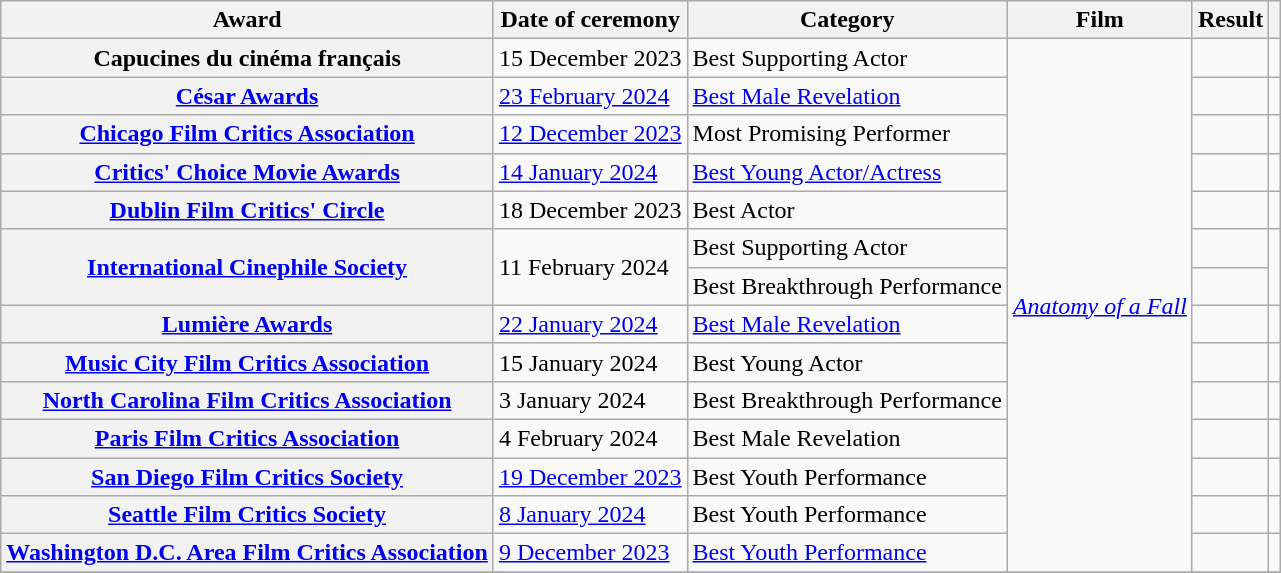<table class="wikitable sortable plainrowheaders">
<tr>
<th scope="col">Award</th>
<th scope="col">Date of ceremony</th>
<th scope="col">Category</th>
<th scope="col">Film</th>
<th scope="col">Result</th>
<th scope="col" class="unsortable"></th>
</tr>
<tr>
<th scope="row">Capucines du cinéma français</th>
<td>15 December 2023</td>
<td>Best Supporting Actor</td>
<td rowspan="14"><em><a href='#'>Anatomy of a Fall</a></em></td>
<td></td>
<td align="center"></td>
</tr>
<tr>
<th scope="row"><a href='#'>César Awards</a></th>
<td><a href='#'>23 February 2024</a></td>
<td><a href='#'>Best Male Revelation</a></td>
<td></td>
<td align="center"></td>
</tr>
<tr>
<th scope="row"><a href='#'>Chicago Film Critics Association</a></th>
<td><a href='#'>12 December 2023</a></td>
<td>Most Promising Performer</td>
<td></td>
<td align="center"></td>
</tr>
<tr>
<th scope="row"><a href='#'>Critics' Choice Movie Awards</a></th>
<td><a href='#'>14 January 2024</a></td>
<td><a href='#'>Best Young Actor/Actress</a></td>
<td></td>
<td align="center"></td>
</tr>
<tr>
<th scope="row"><a href='#'>Dublin Film Critics' Circle</a></th>
<td>18 December 2023</td>
<td>Best Actor</td>
<td></td>
<td align="center"></td>
</tr>
<tr>
<th scope="row" rowspan="2"><a href='#'>International Cinephile Society</a></th>
<td rowspan="2">11 February 2024</td>
<td>Best Supporting Actor</td>
<td></td>
<td align="center" rowspan="2"></td>
</tr>
<tr>
<td>Best Breakthrough Performance</td>
<td></td>
</tr>
<tr>
<th scope="row"><a href='#'>Lumière Awards</a></th>
<td><a href='#'>22 January 2024</a></td>
<td><a href='#'>Best Male Revelation</a></td>
<td></td>
<td align="center"></td>
</tr>
<tr>
<th scope="row"><a href='#'>Music City Film Critics Association</a></th>
<td>15 January 2024</td>
<td>Best Young Actor</td>
<td></td>
<td align="center"></td>
</tr>
<tr>
<th scope="row"><a href='#'>North Carolina Film Critics Association</a></th>
<td>3 January 2024</td>
<td>Best Breakthrough Performance</td>
<td></td>
<td align="center"></td>
</tr>
<tr>
<th scope="row"><a href='#'>Paris Film Critics Association</a></th>
<td>4 February 2024</td>
<td>Best Male Revelation</td>
<td></td>
<td align="center"></td>
</tr>
<tr>
<th scope="row"><a href='#'>San Diego Film Critics Society</a></th>
<td><a href='#'>19 December 2023</a></td>
<td>Best Youth Performance</td>
<td></td>
<td align="center"></td>
</tr>
<tr>
<th scope="row"><a href='#'>Seattle Film Critics Society</a></th>
<td><a href='#'>8 January 2024</a></td>
<td>Best Youth Performance</td>
<td></td>
<td align="center"></td>
</tr>
<tr>
<th scope="row"><a href='#'>Washington D.C. Area Film Critics Association</a></th>
<td><a href='#'>9 December 2023</a></td>
<td><a href='#'>Best Youth Performance</a></td>
<td></td>
<td align="center"></td>
</tr>
<tr>
</tr>
</table>
